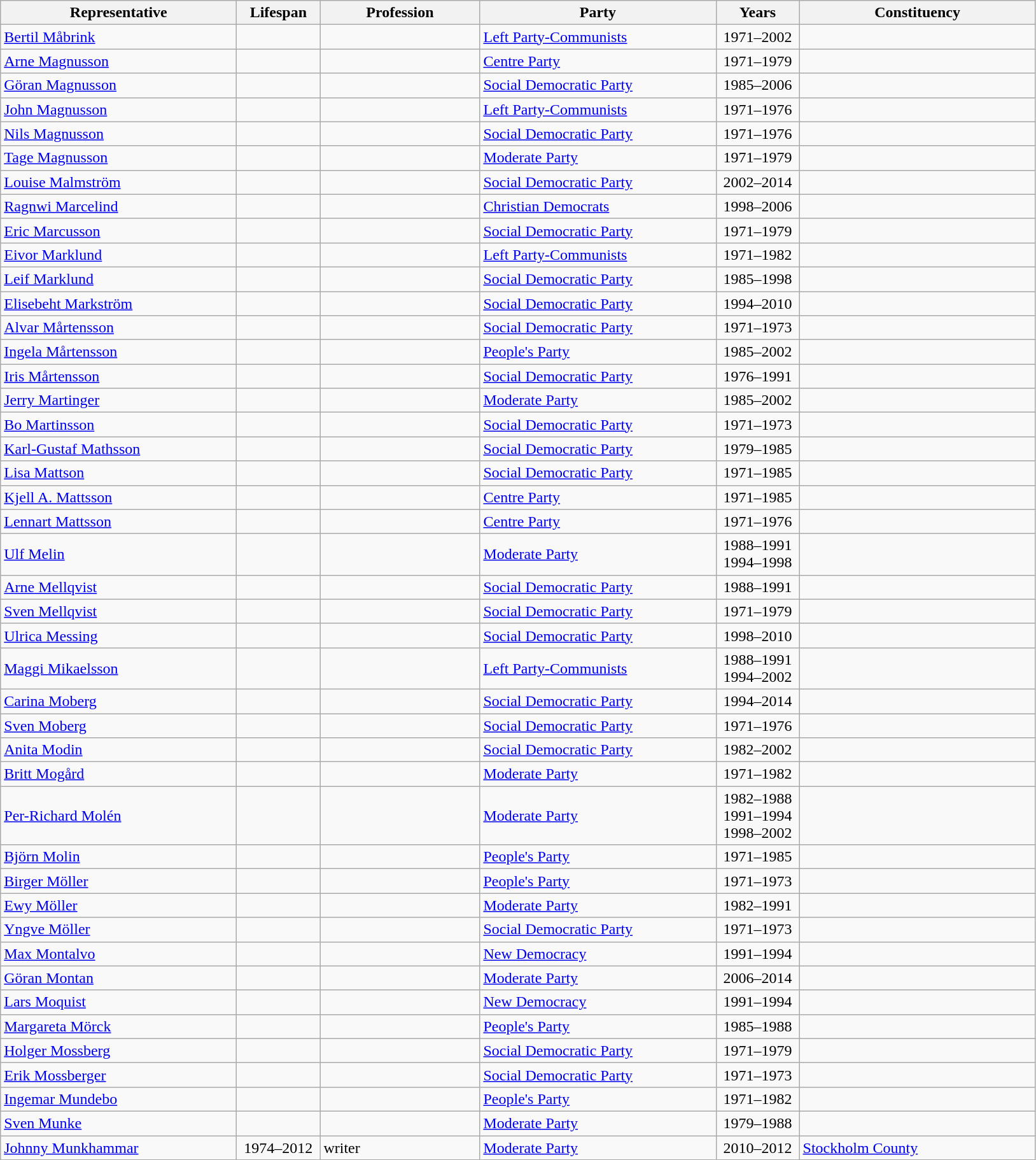<table class="wikitable">
<tr>
<th style="width:15em">Representative</th>
<th style="width:5em">Lifespan</th>
<th style="width:10em">Profession</th>
<th style="width:15em">Party</th>
<th style="width:5em">Years</th>
<th style="width:15em">Constituency</th>
</tr>
<tr>
<td><a href='#'>Bertil Måbrink</a></td>
<td align=center></td>
<td></td>
<td> <a href='#'>Left Party-Communists</a></td>
<td align=center>1971–2002</td>
<td></td>
</tr>
<tr>
<td><a href='#'>Arne Magnusson</a></td>
<td align=center></td>
<td></td>
<td> <a href='#'>Centre Party</a></td>
<td align=center>1971–1979</td>
<td></td>
</tr>
<tr>
<td><a href='#'>Göran Magnusson</a></td>
<td align=center></td>
<td></td>
<td> <a href='#'>Social Democratic Party</a></td>
<td align=center>1985–2006</td>
<td></td>
</tr>
<tr>
<td><a href='#'>John Magnusson</a></td>
<td align=center></td>
<td></td>
<td> <a href='#'>Left Party-Communists</a></td>
<td align=center>1971–1976</td>
<td></td>
</tr>
<tr>
<td><a href='#'>Nils Magnusson</a></td>
<td align=center></td>
<td></td>
<td> <a href='#'>Social Democratic Party</a></td>
<td align=center>1971–1976</td>
<td></td>
</tr>
<tr>
<td><a href='#'>Tage Magnusson</a></td>
<td align=center></td>
<td></td>
<td> <a href='#'>Moderate Party</a></td>
<td align=center>1971–1979</td>
<td></td>
</tr>
<tr>
<td><a href='#'>Louise Malmström</a></td>
<td align=center></td>
<td></td>
<td> <a href='#'>Social Democratic Party</a></td>
<td align=center>2002–2014</td>
<td></td>
</tr>
<tr>
<td><a href='#'>Ragnwi Marcelind</a></td>
<td align=center></td>
<td></td>
<td> <a href='#'>Christian Democrats</a></td>
<td align=center>1998–2006</td>
<td></td>
</tr>
<tr>
<td><a href='#'>Eric Marcusson</a></td>
<td align=center></td>
<td></td>
<td> <a href='#'>Social Democratic Party</a></td>
<td align=center>1971–1979</td>
<td></td>
</tr>
<tr>
<td><a href='#'>Eivor Marklund</a></td>
<td align=center></td>
<td></td>
<td> <a href='#'>Left Party-Communists</a></td>
<td align=center>1971–1982</td>
<td></td>
</tr>
<tr>
<td><a href='#'>Leif Marklund</a></td>
<td align=center></td>
<td></td>
<td> <a href='#'>Social Democratic Party</a></td>
<td align=center>1985–1998</td>
<td></td>
</tr>
<tr>
<td><a href='#'>Elisebeht Markström</a></td>
<td align=center></td>
<td></td>
<td> <a href='#'>Social Democratic Party</a></td>
<td align=center>1994–2010</td>
<td></td>
</tr>
<tr>
<td><a href='#'>Alvar Mårtensson</a></td>
<td align=center></td>
<td></td>
<td> <a href='#'>Social Democratic Party</a></td>
<td align=center>1971–1973</td>
<td></td>
</tr>
<tr>
<td><a href='#'>Ingela Mårtensson</a></td>
<td align=center></td>
<td></td>
<td> <a href='#'>People's Party</a></td>
<td align=center>1985–2002</td>
<td></td>
</tr>
<tr>
<td><a href='#'>Iris Mårtensson</a></td>
<td align=center></td>
<td></td>
<td> <a href='#'>Social Democratic Party</a></td>
<td align=center>1976–1991</td>
<td></td>
</tr>
<tr>
<td><a href='#'>Jerry Martinger</a></td>
<td align=center></td>
<td></td>
<td> <a href='#'>Moderate Party</a></td>
<td align=center>1985–2002</td>
<td></td>
</tr>
<tr>
<td><a href='#'>Bo Martinsson</a></td>
<td align=center></td>
<td></td>
<td> <a href='#'>Social Democratic Party</a></td>
<td align=center>1971–1973</td>
<td></td>
</tr>
<tr>
<td><a href='#'>Karl-Gustaf Mathsson</a></td>
<td align=center></td>
<td></td>
<td> <a href='#'>Social Democratic Party</a></td>
<td align=center>1979–1985</td>
<td></td>
</tr>
<tr>
<td><a href='#'>Lisa Mattson</a></td>
<td align=center></td>
<td></td>
<td> <a href='#'>Social Democratic Party</a></td>
<td align=center>1971–1985</td>
<td></td>
</tr>
<tr>
<td><a href='#'>Kjell A. Mattsson</a></td>
<td align=center></td>
<td></td>
<td> <a href='#'>Centre Party</a></td>
<td align=center>1971–1985</td>
<td></td>
</tr>
<tr>
<td><a href='#'>Lennart Mattsson</a></td>
<td align=center></td>
<td></td>
<td> <a href='#'>Centre Party</a></td>
<td align=center>1971–1976</td>
<td></td>
</tr>
<tr>
<td><a href='#'>Ulf Melin</a></td>
<td align=center></td>
<td></td>
<td> <a href='#'>Moderate Party</a></td>
<td align=center>1988–1991<br>1994–1998</td>
<td></td>
</tr>
<tr>
<td><a href='#'>Arne Mellqvist</a></td>
<td align=center></td>
<td></td>
<td> <a href='#'>Social Democratic Party</a></td>
<td align=center>1988–1991</td>
<td></td>
</tr>
<tr>
<td><a href='#'>Sven Mellqvist</a></td>
<td align=center></td>
<td></td>
<td> <a href='#'>Social Democratic Party</a></td>
<td align=center>1971–1979</td>
<td></td>
</tr>
<tr>
<td><a href='#'>Ulrica Messing</a></td>
<td align=center></td>
<td></td>
<td> <a href='#'>Social Democratic Party</a></td>
<td align=center>1998–2010</td>
<td></td>
</tr>
<tr>
<td><a href='#'>Maggi Mikaelsson</a></td>
<td align=center></td>
<td></td>
<td> <a href='#'>Left Party-Communists</a></td>
<td align=center>1988–1991<br>1994–2002</td>
<td></td>
</tr>
<tr>
<td><a href='#'>Carina Moberg</a></td>
<td align=center></td>
<td></td>
<td> <a href='#'>Social Democratic Party</a></td>
<td align=center>1994–2014</td>
<td></td>
</tr>
<tr>
<td><a href='#'>Sven Moberg</a></td>
<td align=center></td>
<td></td>
<td> <a href='#'>Social Democratic Party</a></td>
<td align=center>1971–1976</td>
<td></td>
</tr>
<tr>
<td><a href='#'>Anita Modin</a></td>
<td align=center></td>
<td></td>
<td> <a href='#'>Social Democratic Party</a></td>
<td align=center>1982–2002</td>
<td></td>
</tr>
<tr>
<td><a href='#'>Britt Mogård</a></td>
<td align=center></td>
<td></td>
<td> <a href='#'>Moderate Party</a></td>
<td align=center>1971–1982</td>
<td></td>
</tr>
<tr>
<td><a href='#'>Per-Richard Molén</a></td>
<td align=center></td>
<td></td>
<td> <a href='#'>Moderate Party</a></td>
<td align=center>1982–1988<br>1991–1994<br>1998–2002</td>
<td></td>
</tr>
<tr>
<td><a href='#'>Björn Molin</a></td>
<td align=center></td>
<td></td>
<td> <a href='#'>People's Party</a></td>
<td align=center>1971–1985</td>
<td></td>
</tr>
<tr>
<td><a href='#'>Birger Möller</a></td>
<td align=center></td>
<td></td>
<td> <a href='#'>People's Party</a></td>
<td align=center>1971–1973</td>
<td></td>
</tr>
<tr>
<td><a href='#'>Ewy Möller</a></td>
<td align=center></td>
<td></td>
<td> <a href='#'>Moderate Party</a></td>
<td align=center>1982–1991</td>
<td></td>
</tr>
<tr>
<td><a href='#'>Yngve Möller</a></td>
<td align=center></td>
<td></td>
<td> <a href='#'>Social Democratic Party</a></td>
<td align=center>1971–1973</td>
<td></td>
</tr>
<tr>
<td><a href='#'>Max Montalvo</a></td>
<td align=center></td>
<td></td>
<td> <a href='#'>New Democracy</a></td>
<td align=center>1991–1994</td>
<td></td>
</tr>
<tr>
<td><a href='#'>Göran Montan</a></td>
<td align=center></td>
<td></td>
<td> <a href='#'>Moderate Party</a></td>
<td align=center>2006–2014</td>
<td></td>
</tr>
<tr>
<td><a href='#'>Lars Moquist</a></td>
<td align=center></td>
<td></td>
<td> <a href='#'>New Democracy</a></td>
<td align=center>1991–1994</td>
<td></td>
</tr>
<tr>
<td><a href='#'>Margareta Mörck</a></td>
<td align=center></td>
<td></td>
<td> <a href='#'>People's Party</a></td>
<td align=center>1985–1988</td>
<td></td>
</tr>
<tr>
<td><a href='#'>Holger Mossberg</a></td>
<td align=center></td>
<td></td>
<td> <a href='#'>Social Democratic Party</a></td>
<td align=center>1971–1979</td>
<td></td>
</tr>
<tr>
<td><a href='#'>Erik Mossberger</a></td>
<td align=center></td>
<td></td>
<td> <a href='#'>Social Democratic Party</a></td>
<td align=center>1971–1973</td>
<td></td>
</tr>
<tr>
<td><a href='#'>Ingemar Mundebo</a></td>
<td align=center></td>
<td></td>
<td> <a href='#'>People's Party</a></td>
<td align=center>1971–1982</td>
<td></td>
</tr>
<tr>
<td><a href='#'>Sven Munke</a></td>
<td align=center></td>
<td></td>
<td> <a href='#'>Moderate Party</a></td>
<td align=center>1979–1988</td>
<td></td>
</tr>
<tr>
<td><a href='#'>Johnny Munkhammar</a></td>
<td align=center>1974–2012</td>
<td>writer</td>
<td> <a href='#'>Moderate Party</a></td>
<td align=center>2010–2012</td>
<td><a href='#'>Stockholm County</a></td>
</tr>
</table>
